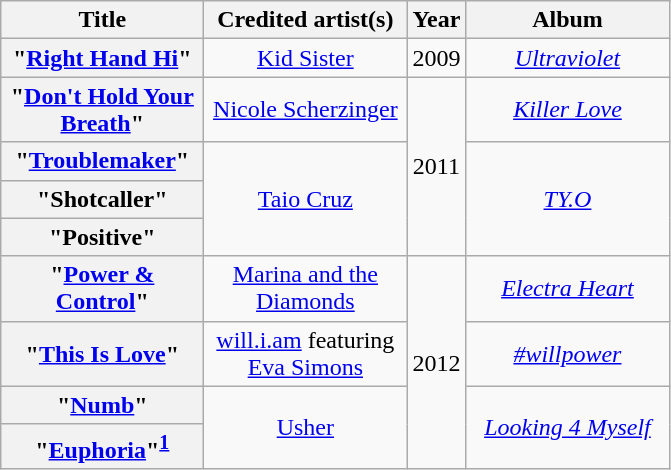<table class="wikitable plainrowheaders" style="text-align:center;">
<tr>
<th scope="col" style="width:8em;">Title</th>
<th scope="col" style="width:8em;">Credited artist(s)</th>
<th scope="col" style="width:1em;">Year</th>
<th scope="col" style="width:8em;">Album</th>
</tr>
<tr>
<th scope="row">"<a href='#'>Right Hand Hi</a>"</th>
<td><a href='#'>Kid Sister</a></td>
<td>2009</td>
<td><em><a href='#'>Ultraviolet</a></em></td>
</tr>
<tr>
<th scope="row">"<a href='#'>Don't Hold Your Breath</a>"</th>
<td><a href='#'>Nicole Scherzinger</a></td>
<td rowspan="4">2011</td>
<td><em><a href='#'>Killer Love</a></em></td>
</tr>
<tr>
<th scope="row">"<a href='#'>Troublemaker</a>"</th>
<td rowspan="3"><a href='#'>Taio Cruz</a></td>
<td rowspan="3"><em><a href='#'>TY.O</a></em></td>
</tr>
<tr>
<th scope="row">"Shotcaller"</th>
</tr>
<tr>
<th scope="row">"Positive"</th>
</tr>
<tr>
<th scope="row">"<a href='#'>Power & Control</a>"</th>
<td><a href='#'>Marina and the Diamonds</a></td>
<td rowspan="4">2012</td>
<td><em><a href='#'>Electra Heart</a></em></td>
</tr>
<tr>
<th scope="row">"<a href='#'>This Is Love</a>"</th>
<td><a href='#'>will.i.am</a> featuring <a href='#'>Eva Simons</a></td>
<td><em><a href='#'>#willpower</a></em></td>
</tr>
<tr>
<th scope="row">"<a href='#'>Numb</a>"</th>
<td rowspan="2"><a href='#'>Usher</a></td>
<td rowspan="2"><em><a href='#'>Looking 4 Myself</a></em></td>
</tr>
<tr>
<th scope="row">"<a href='#'>Euphoria</a>"<sup><a href='#'>1</a></sup></th>
</tr>
</table>
